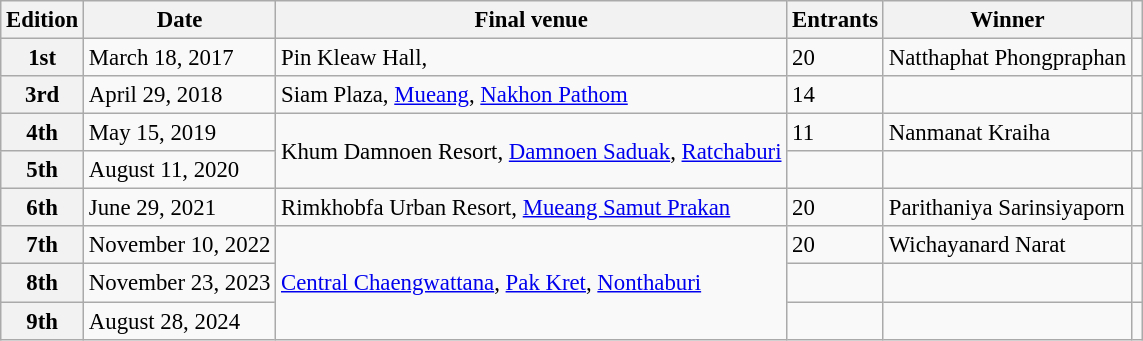<table class="wikitable defaultcenter col2left col3left col5left" style="font-size:95%;">
<tr>
<th>Edition</th>
<th>Date</th>
<th>Final venue</th>
<th>Entrants</th>
<th>Winner</th>
<th></th>
</tr>
<tr>
<th>1st</th>
<td>March 18, 2017</td>
<td>Pin Kleaw Hall, </td>
<td>20</td>
<td>Natthaphat Phongpraphan</td>
<td></td>
</tr>
<tr>
<th>3rd</th>
<td>April 29, 2018</td>
<td>Siam Plaza, <a href='#'>Mueang</a>, <a href='#'>Nakhon Pathom</a></td>
<td>14</td>
<td></td>
<td></td>
</tr>
<tr>
<th>4th</th>
<td>May 15, 2019</td>
<td rowspan=2>Khum Damnoen Resort, <a href='#'>Damnoen Saduak</a>, <a href='#'>Ratchaburi</a></td>
<td>11</td>
<td>Nanmanat Kraiha</td>
<td></td>
</tr>
<tr>
<th>5th</th>
<td>August 11, 2020</td>
<td></td>
<td></td>
<td></td>
</tr>
<tr>
<th>6th</th>
<td>June 29, 2021</td>
<td>Rimkhobfa Urban Resort, <a href='#'>Mueang Samut Prakan</a></td>
<td>20</td>
<td>Parithaniya Sarinsiyaporn</td>
<td></td>
</tr>
<tr>
<th>7th</th>
<td>November 10, 2022</td>
<td rowspan=3><a href='#'>Central Chaengwattana</a>, <a href='#'>Pak Kret</a>, <a href='#'>Nonthaburi</a></td>
<td>20</td>
<td>Wichayanard Narat</td>
<td></td>
</tr>
<tr>
<th>8th</th>
<td>November 23, 2023</td>
<td></td>
<td></td>
<td></td>
</tr>
<tr>
<th>9th</th>
<td>August 28, 2024</td>
<td></td>
<td></td>
<td></td>
</tr>
</table>
